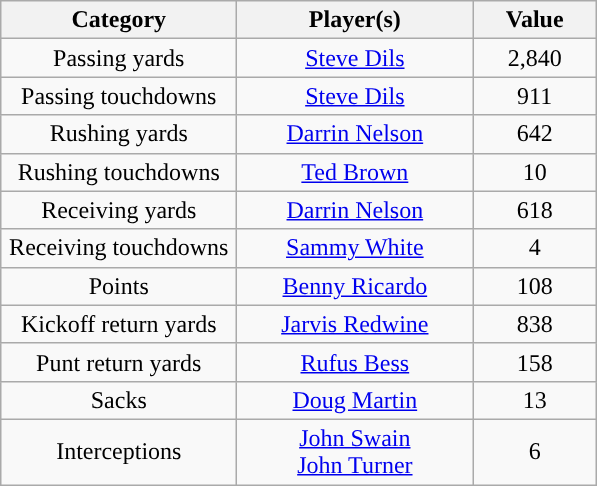<table class="wikitable" style="text-align:center">
<tr>
<th width=150px>Category</th>
<th width=150px>Player(s)</th>
<th width=75px>Value</th>
</tr>
<tr>
<td>Passing yards</td>
<td><a href='#'>Steve Dils</a></td>
<td>2,840</td>
</tr>
<tr>
<td>Passing touchdowns</td>
<td><a href='#'>Steve Dils</a></td>
<td>911</td>
</tr>
<tr>
<td>Rushing yards</td>
<td><a href='#'>Darrin Nelson</a></td>
<td>642</td>
</tr>
<tr>
<td>Rushing touchdowns</td>
<td><a href='#'>Ted Brown</a></td>
<td>10</td>
</tr>
<tr>
<td>Receiving yards</td>
<td><a href='#'>Darrin Nelson</a></td>
<td>618</td>
</tr>
<tr>
<td>Receiving touchdowns</td>
<td><a href='#'>Sammy White</a></td>
<td>4</td>
</tr>
<tr>
<td>Points</td>
<td><a href='#'>Benny Ricardo</a></td>
<td>108</td>
</tr>
<tr>
<td>Kickoff return yards</td>
<td><a href='#'>Jarvis Redwine</a></td>
<td>838</td>
</tr>
<tr>
<td>Punt return yards</td>
<td><a href='#'>Rufus Bess</a></td>
<td>158</td>
</tr>
<tr>
<td>Sacks</td>
<td><a href='#'>Doug Martin</a></td>
<td>13</td>
</tr>
<tr>
<td>Interceptions</td>
<td><a href='#'>John Swain</a> <br> <a href='#'>John Turner</a></td>
<td>6</td>
</tr>
</table>
